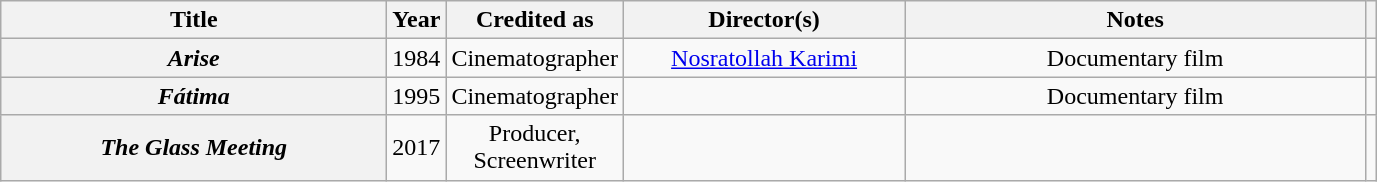<table class="wikitable sortable plainrowheaders" style="text-align:center;">
<tr>
<th scope="col" width="250">Title</th>
<th scope="col">Year</th>
<th scope="col">Credited as</th>
<th scope="col" width="180">Director(s)</th>
<th scope="col" class="unsortable" width=300>Notes</th>
<th scope="col" class="unsortable"></th>
</tr>
<tr>
<th scope="row"><em>Arise</em></th>
<td>1984</td>
<td>Cinematographer</td>
<td><a href='#'>Nosratollah Karimi</a></td>
<td>Documentary film</td>
<td></td>
</tr>
<tr>
<th scope="row"><em>Fátima</em></th>
<td>1995</td>
<td>Cinematographer</td>
<td></td>
<td>Documentary film</td>
<td></td>
</tr>
<tr>
<th scope="row"><em>The Glass Meeting</em></th>
<td>2017</td>
<td>Producer,<br>Screenwriter</td>
<td></td>
<td></td>
<td></td>
</tr>
</table>
